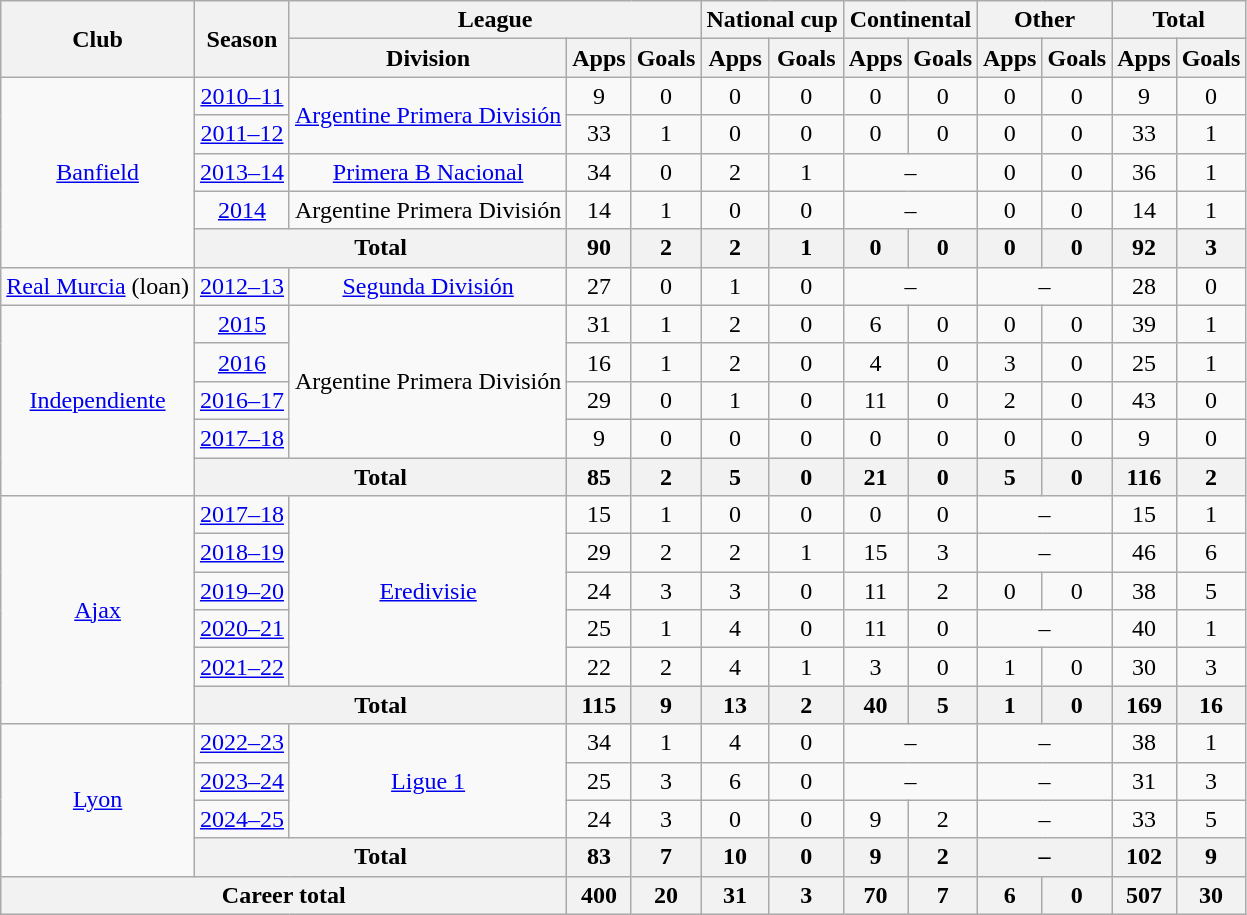<table class="wikitable" style="text-align:center">
<tr>
<th rowspan="2">Club</th>
<th rowspan="2">Season</th>
<th colspan="3">League</th>
<th colspan="2">National cup</th>
<th colspan="2">Continental</th>
<th colspan="2">Other</th>
<th colspan="2">Total</th>
</tr>
<tr>
<th>Division</th>
<th>Apps</th>
<th>Goals</th>
<th>Apps</th>
<th>Goals</th>
<th>Apps</th>
<th>Goals</th>
<th>Apps</th>
<th>Goals</th>
<th>Apps</th>
<th>Goals</th>
</tr>
<tr>
<td rowspan="5"><a href='#'>Banfield</a></td>
<td><a href='#'>2010–11</a></td>
<td rowspan="2"><a href='#'>Argentine Primera División</a></td>
<td>9</td>
<td>0</td>
<td>0</td>
<td>0</td>
<td>0</td>
<td>0</td>
<td>0</td>
<td>0</td>
<td>9</td>
<td>0</td>
</tr>
<tr>
<td><a href='#'>2011–12</a></td>
<td>33</td>
<td>1</td>
<td>0</td>
<td>0</td>
<td>0</td>
<td>0</td>
<td>0</td>
<td>0</td>
<td>33</td>
<td>1</td>
</tr>
<tr>
<td><a href='#'>2013–14</a></td>
<td><a href='#'>Primera B Nacional</a></td>
<td>34</td>
<td>0</td>
<td>2</td>
<td>1</td>
<td colspan="2">–</td>
<td>0</td>
<td>0</td>
<td>36</td>
<td>1</td>
</tr>
<tr>
<td><a href='#'>2014</a></td>
<td>Argentine Primera División</td>
<td>14</td>
<td>1</td>
<td>0</td>
<td>0</td>
<td colspan="2">–</td>
<td>0</td>
<td>0</td>
<td>14</td>
<td>1</td>
</tr>
<tr>
<th colspan="2">Total</th>
<th>90</th>
<th>2</th>
<th>2</th>
<th>1</th>
<th>0</th>
<th>0</th>
<th>0</th>
<th>0</th>
<th>92</th>
<th>3</th>
</tr>
<tr>
<td><a href='#'>Real Murcia</a> (loan)</td>
<td><a href='#'>2012–13</a></td>
<td><a href='#'>Segunda División</a></td>
<td>27</td>
<td>0</td>
<td>1</td>
<td>0</td>
<td colspan="2">–</td>
<td colspan="2">–</td>
<td>28</td>
<td>0</td>
</tr>
<tr>
<td rowspan="5"><a href='#'>Independiente</a></td>
<td><a href='#'>2015</a></td>
<td rowspan="4">Argentine Primera División</td>
<td>31</td>
<td>1</td>
<td>2</td>
<td>0</td>
<td>6</td>
<td>0</td>
<td>0</td>
<td>0</td>
<td>39</td>
<td>1</td>
</tr>
<tr>
<td><a href='#'>2016</a></td>
<td>16</td>
<td>1</td>
<td>2</td>
<td>0</td>
<td>4</td>
<td>0</td>
<td>3</td>
<td>0</td>
<td>25</td>
<td>1</td>
</tr>
<tr>
<td><a href='#'>2016–17</a></td>
<td>29</td>
<td>0</td>
<td>1</td>
<td>0</td>
<td>11</td>
<td>0</td>
<td>2</td>
<td>0</td>
<td>43</td>
<td>0</td>
</tr>
<tr>
<td><a href='#'>2017–18</a></td>
<td>9</td>
<td>0</td>
<td>0</td>
<td>0</td>
<td>0</td>
<td>0</td>
<td>0</td>
<td>0</td>
<td>9</td>
<td>0</td>
</tr>
<tr>
<th colspan="2">Total</th>
<th>85</th>
<th>2</th>
<th>5</th>
<th>0</th>
<th>21</th>
<th>0</th>
<th>5</th>
<th>0</th>
<th>116</th>
<th>2</th>
</tr>
<tr>
<td rowspan="6"><a href='#'>Ajax</a></td>
<td><a href='#'>2017–18</a></td>
<td rowspan="5"><a href='#'>Eredivisie</a></td>
<td>15</td>
<td>1</td>
<td>0</td>
<td>0</td>
<td>0</td>
<td>0</td>
<td colspan="2">–</td>
<td>15</td>
<td>1</td>
</tr>
<tr>
<td><a href='#'>2018–19</a></td>
<td>29</td>
<td>2</td>
<td>2</td>
<td>1</td>
<td>15</td>
<td>3</td>
<td colspan="2">–</td>
<td>46</td>
<td>6</td>
</tr>
<tr>
<td><a href='#'>2019–20</a></td>
<td>24</td>
<td>3</td>
<td>3</td>
<td>0</td>
<td>11</td>
<td>2</td>
<td>0</td>
<td>0</td>
<td>38</td>
<td>5</td>
</tr>
<tr>
<td><a href='#'>2020–21</a></td>
<td>25</td>
<td>1</td>
<td>4</td>
<td>0</td>
<td>11</td>
<td>0</td>
<td colspan="2">–</td>
<td>40</td>
<td>1</td>
</tr>
<tr>
<td><a href='#'>2021–22</a></td>
<td>22</td>
<td>2</td>
<td>4</td>
<td>1</td>
<td>3</td>
<td>0</td>
<td>1</td>
<td>0</td>
<td>30</td>
<td>3</td>
</tr>
<tr>
<th colspan="2">Total</th>
<th>115</th>
<th>9</th>
<th>13</th>
<th>2</th>
<th>40</th>
<th>5</th>
<th>1</th>
<th>0</th>
<th>169</th>
<th>16</th>
</tr>
<tr>
<td rowspan="4"><a href='#'>Lyon</a></td>
<td><a href='#'>2022–23</a></td>
<td rowspan="3"><a href='#'>Ligue 1</a></td>
<td>34</td>
<td>1</td>
<td>4</td>
<td>0</td>
<td colspan="2">–</td>
<td colspan="2">–</td>
<td>38</td>
<td>1</td>
</tr>
<tr>
<td><a href='#'>2023–24</a></td>
<td>25</td>
<td>3</td>
<td>6</td>
<td>0</td>
<td colspan="2">–</td>
<td colspan="2">–</td>
<td>31</td>
<td>3</td>
</tr>
<tr>
<td><a href='#'>2024–25</a></td>
<td>24</td>
<td>3</td>
<td>0</td>
<td>0</td>
<td>9</td>
<td>2</td>
<td colspan="2">–</td>
<td>33</td>
<td>5</td>
</tr>
<tr>
<th colspan="2">Total</th>
<th>83</th>
<th>7</th>
<th>10</th>
<th>0</th>
<th>9</th>
<th>2</th>
<th colspan="2">–</th>
<th>102</th>
<th>9</th>
</tr>
<tr>
<th colspan="3">Career total</th>
<th>400</th>
<th>20</th>
<th>31</th>
<th>3</th>
<th>70</th>
<th>7</th>
<th>6</th>
<th>0</th>
<th>507</th>
<th>30</th>
</tr>
</table>
